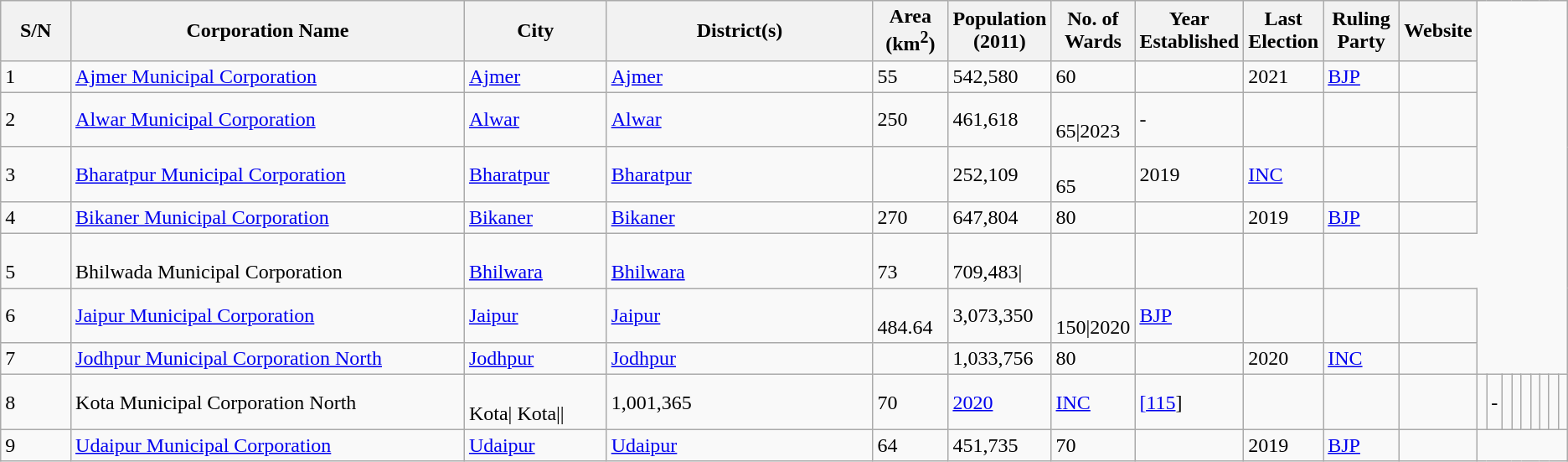<table class="wikitable sortable">
<tr>
<th style="width:05%;">S/N</th>
<th style="width:30%;">Corporation Name</th>
<th style="width:10%;">City</th>
<th style="width:20%;">District(s)</th>
<th style="width:05%;">Area (km<sup>2</sup>)</th>
<th style="width:05%;">Population (2011)</th>
<th style="width:05%;">No. of Wards</th>
<th style="width:05%;">Year Established</th>
<th style="width:05%;">Last Election</th>
<th style="width:05%;">Ruling Party</th>
<th style="width:05%;">Website<br><onlyinclude></th>
</tr>
<tr>
<td>1</td>
<td><a href='#'>Ajmer Municipal Corporation</a></td>
<td><a href='#'>Ajmer</a></td>
<td><a href='#'>Ajmer</a></td>
<td>55</td>
<td>542,580</td>
<td>60</td>
<td></td>
<td>2021</td>
<td><a href='#'>BJP</a></td>
<td></td>
</tr>
<tr>
<td>2</td>
<td><a href='#'>Alwar Municipal Corporation</a></td>
<td><a href='#'>Alwar</a></td>
<td><a href='#'>Alwar</a></td>
<td>250</td>
<td>461,618</td>
<td><br>65|2023</td>
<td>-</td>
<td></td>
<td></td>
<td></td>
</tr>
<tr>
<td>3</td>
<td><a href='#'>Bharatpur Municipal Corporation</a></td>
<td><a href='#'>Bharatpur</a></td>
<td><a href='#'>Bharatpur</a></td>
<td></td>
<td>252,109</td>
<td><br>65</td>
<td>2019</td>
<td><a href='#'>INC</a></td>
<td></td>
<td></td>
</tr>
<tr>
<td>4</td>
<td><a href='#'>Bikaner Municipal Corporation</a></td>
<td><a href='#'>Bikaner</a></td>
<td><a href='#'>Bikaner</a></td>
<td>270</td>
<td>647,804</td>
<td>80</td>
<td></td>
<td>2019</td>
<td><a href='#'>BJP</a></td>
<td></td>
</tr>
<tr>
<td><br>5</td>
<td><br>Bhilwada Municipal Corporation</td>
<td><br><a href='#'>Bhilwara</a></td>
<td><br><a href='#'>Bhilwara</a></td>
<td><br>73</td>
<td><br>709,483|</td>
<td></td>
<td></td>
<td></td>
<td></td>
</tr>
<tr>
<td>6</td>
<td><a href='#'>Jaipur Municipal Corporation</a></td>
<td><a href='#'>Jaipur</a></td>
<td><a href='#'>Jaipur</a></td>
<td><br>484.64</td>
<td>3,073,350</td>
<td><br>150|2020</td>
<td><a href='#'>BJP</a></td>
<td></td>
<td></td>
<td></td>
</tr>
<tr>
<td>7</td>
<td><a href='#'>Jodhpur Municipal Corporation North</a></td>
<td><a href='#'>Jodhpur</a></td>
<td><a href='#'>Jodhpur</a></td>
<td></td>
<td>1,033,756</td>
<td>80</td>
<td></td>
<td>2020</td>
<td><a href='#'>INC</a></td>
<td></td>
</tr>
<tr>
<td>8</td>
<td>Kota Municipal Corporation North</td>
<td><br>Kota|
Kota||</td>
<td>1,001,365</td>
<td>70</td>
<td><a href='#'>2020</a></td>
<td><a href='#'>INC</a></td>
<td><a href='#'>[115</a>]</td>
<td></td>
<td></td>
<td></td>
<td></td>
<td>-</td>
<td></td>
<td></td>
<td></td>
<td></td>
<td></td>
<td></td>
<td></td>
</tr>
<tr>
<td>9</td>
<td><a href='#'>Udaipur Municipal Corporation</a></td>
<td><a href='#'>Udaipur</a></td>
<td><a href='#'>Udaipur</a></td>
<td>64</td>
<td>451,735</td>
<td>70</td>
<td></td>
<td>2019</td>
<td><a href='#'>BJP</a></td>
<td><br></onlyinclude></td>
</tr>
</table>
